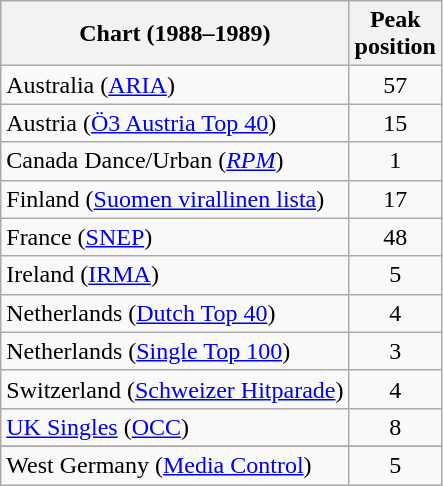<table class="wikitable sortable">
<tr>
<th>Chart (1988–1989)</th>
<th>Peak<br>position</th>
</tr>
<tr>
<td>Australia (<a href='#'>ARIA</a>)</td>
<td align="center">57</td>
</tr>
<tr>
<td>Austria (<a href='#'>Ö3 Austria Top 40</a>)</td>
<td align="center">15</td>
</tr>
<tr>
<td>Canada Dance/Urban (<em><a href='#'>RPM</a></em>)</td>
<td align="center">1</td>
</tr>
<tr>
<td>Finland (<a href='#'>Suomen virallinen lista</a>)</td>
<td align="center">17</td>
</tr>
<tr>
<td>France (<a href='#'>SNEP</a>)</td>
<td align="center">48</td>
</tr>
<tr>
<td>Ireland (<a href='#'>IRMA</a>)</td>
<td align="center">5</td>
</tr>
<tr>
<td>Netherlands (<a href='#'>Dutch Top 40</a>)</td>
<td align="center">4</td>
</tr>
<tr>
<td>Netherlands (<a href='#'>Single Top 100</a>)</td>
<td align="center">3</td>
</tr>
<tr>
<td>Switzerland (<a href='#'>Schweizer Hitparade</a>)</td>
<td align="center">4</td>
</tr>
<tr>
<td><a href='#'>UK Singles</a> (<a href='#'>OCC</a>)</td>
<td align="center">8</td>
</tr>
<tr>
</tr>
<tr>
</tr>
<tr>
</tr>
<tr>
<td>West Germany (<a href='#'>Media Control</a>)</td>
<td align="center">5</td>
</tr>
</table>
